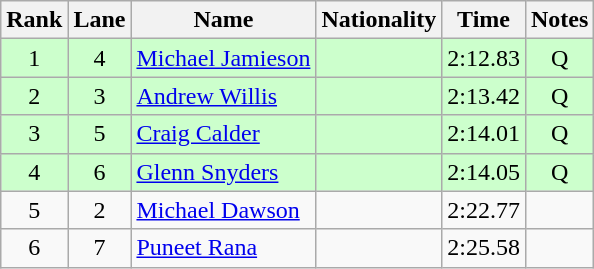<table class="wikitable sortable" style="text-align:center">
<tr>
<th>Rank</th>
<th>Lane</th>
<th>Name</th>
<th>Nationality</th>
<th>Time</th>
<th>Notes</th>
</tr>
<tr bgcolor=ccffcc>
<td>1</td>
<td>4</td>
<td align=left><a href='#'>Michael Jamieson</a></td>
<td align=left></td>
<td>2:12.83</td>
<td>Q</td>
</tr>
<tr bgcolor=ccffcc>
<td>2</td>
<td>3</td>
<td align=left><a href='#'>Andrew Willis</a></td>
<td align=left></td>
<td>2:13.42</td>
<td>Q</td>
</tr>
<tr bgcolor=ccffcc>
<td>3</td>
<td>5</td>
<td align=left><a href='#'>Craig Calder</a></td>
<td align=left></td>
<td>2:14.01</td>
<td>Q</td>
</tr>
<tr bgcolor=ccffcc>
<td>4</td>
<td>6</td>
<td align=left><a href='#'>Glenn Snyders</a></td>
<td align=left></td>
<td>2:14.05</td>
<td>Q</td>
</tr>
<tr>
<td>5</td>
<td>2</td>
<td align=left><a href='#'>Michael Dawson</a></td>
<td align=left></td>
<td>2:22.77</td>
<td></td>
</tr>
<tr>
<td>6</td>
<td>7</td>
<td align=left><a href='#'>Puneet Rana</a></td>
<td align=left></td>
<td>2:25.58</td>
<td></td>
</tr>
</table>
